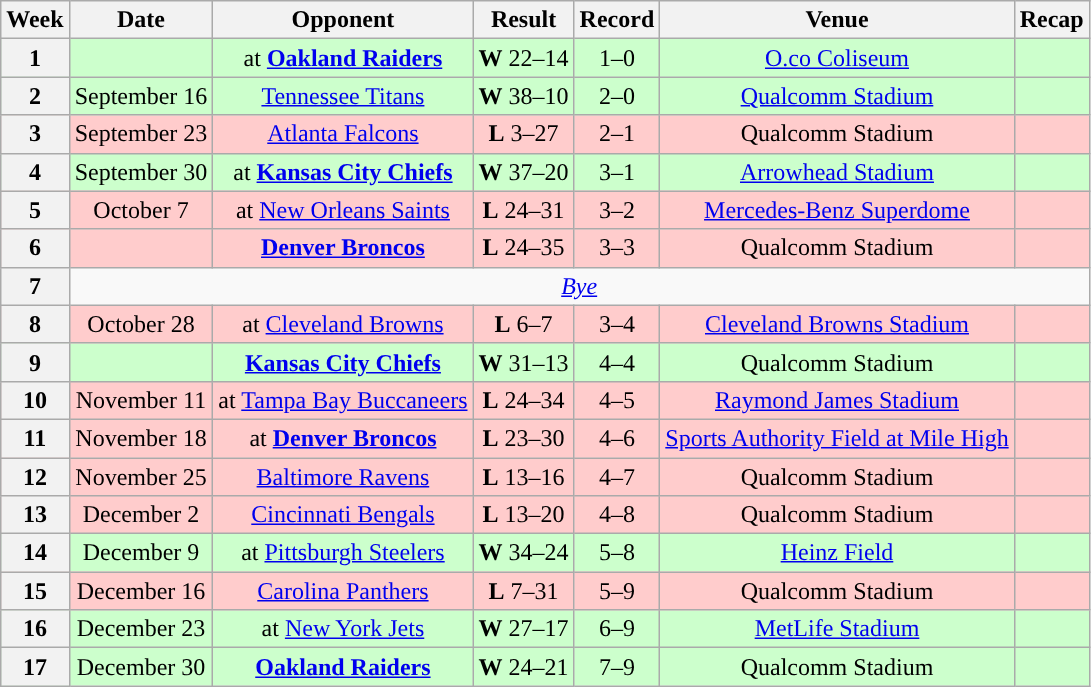<table class="wikitable" style="text-align:center">
<tr>
<th>Week</th>
<th>Date</th>
<th>Opponent</th>
<th>Result</th>
<th>Record</th>
<th>Venue</th>
<th>Recap</th>
</tr>
<tr style="background:#cfc; text-align:center;">
<th>1</th>
<td></td>
<td>at <strong><a href='#'>Oakland Raiders</a></strong></td>
<td><strong>W</strong> 22–14</td>
<td>1–0</td>
<td><a href='#'>O.co Coliseum</a></td>
<td></td>
</tr>
<tr style="background:#cfc; text-align:center;">
<th>2</th>
<td>September 16</td>
<td><a href='#'>Tennessee Titans</a></td>
<td><strong>W</strong> 38–10</td>
<td>2–0</td>
<td><a href='#'>Qualcomm Stadium</a></td>
<td></td>
</tr>
<tr style="background:#fcc; text-align:center;">
<th>3</th>
<td>September 23</td>
<td><a href='#'>Atlanta Falcons</a></td>
<td><strong>L</strong> 3–27</td>
<td>2–1</td>
<td>Qualcomm Stadium</td>
<td></td>
</tr>
<tr style="background:#cfc; text-align:center;">
<th>4</th>
<td>September 30</td>
<td>at <strong><a href='#'>Kansas City Chiefs</a></strong></td>
<td><strong>W</strong> 37–20</td>
<td>3–1</td>
<td><a href='#'>Arrowhead Stadium</a></td>
<td></td>
</tr>
<tr style="background:#fcc; text-align:center;">
<th>5</th>
<td>October 7</td>
<td>at <a href='#'>New Orleans Saints</a></td>
<td><strong>L</strong> 24–31</td>
<td>3–2</td>
<td><a href='#'>Mercedes-Benz Superdome</a></td>
<td></td>
</tr>
<tr style="background:#fcc; text-align:center;">
<th>6</th>
<td></td>
<td><strong><a href='#'>Denver Broncos</a></strong></td>
<td><strong>L</strong> 24–35</td>
<td>3–3</td>
<td>Qualcomm Stadium</td>
<td></td>
</tr>
<tr>
<th>7</th>
<td colspan="6" style="text-align:center;"><em><a href='#'>Bye</a></em></td>
</tr>
<tr style="background:#fcc; text-align:center;">
<th>8</th>
<td>October 28</td>
<td>at <a href='#'>Cleveland Browns</a></td>
<td><strong>L</strong> 6–7</td>
<td>3–4</td>
<td><a href='#'>Cleveland Browns Stadium</a></td>
<td></td>
</tr>
<tr style="background:#cfc; text-align:center;">
<th>9</th>
<td></td>
<td><strong><a href='#'>Kansas City Chiefs</a></strong></td>
<td><strong>W</strong> 31–13</td>
<td>4–4</td>
<td>Qualcomm Stadium</td>
<td></td>
</tr>
<tr style="background:#fcc; text-align:center;">
<th>10</th>
<td>November 11</td>
<td>at <a href='#'>Tampa Bay Buccaneers</a></td>
<td><strong>L</strong> 24–34</td>
<td>4–5</td>
<td><a href='#'>Raymond James Stadium</a></td>
<td></td>
</tr>
<tr style="background:#fcc; text-align:center;">
<th>11</th>
<td>November 18</td>
<td>at <strong><a href='#'>Denver Broncos</a></strong></td>
<td><strong>L</strong> 23–30</td>
<td>4–6</td>
<td><a href='#'>Sports Authority Field at Mile High</a></td>
<td></td>
</tr>
<tr style="background:#fcc; text-align:center;">
<th>12</th>
<td>November 25</td>
<td><a href='#'>Baltimore Ravens</a></td>
<td><strong>L</strong> 13–16 </td>
<td>4–7</td>
<td>Qualcomm Stadium</td>
<td></td>
</tr>
<tr style="background:#fcc; text-align:center;">
<th>13</th>
<td>December 2</td>
<td><a href='#'>Cincinnati Bengals</a></td>
<td><strong>L</strong> 13–20</td>
<td>4–8</td>
<td>Qualcomm Stadium</td>
<td></td>
</tr>
<tr style="background:#cfc; text-align:center;">
<th>14</th>
<td>December 9</td>
<td>at <a href='#'>Pittsburgh Steelers</a></td>
<td><strong>W</strong> 34–24</td>
<td>5–8</td>
<td><a href='#'>Heinz Field</a></td>
<td></td>
</tr>
<tr style="background:#fcc; text-align:center;">
<th>15</th>
<td>December 16</td>
<td><a href='#'>Carolina Panthers</a></td>
<td><strong>L</strong> 7–31</td>
<td>5–9</td>
<td>Qualcomm Stadium</td>
<td></td>
</tr>
<tr style="background:#cfc; text-align:center;">
<th>16</th>
<td>December 23</td>
<td>at <a href='#'>New York Jets</a></td>
<td><strong>W</strong> 27–17</td>
<td>6–9</td>
<td><a href='#'>MetLife Stadium</a></td>
<td></td>
</tr>
<tr style="background:#cfc; text-align:center;">
<th>17</th>
<td>December 30</td>
<td><strong><a href='#'>Oakland Raiders</a></strong></td>
<td><strong>W</strong> 24–21</td>
<td>7–9</td>
<td>Qualcomm Stadium</td>
<td></td>
</tr>
</table>
